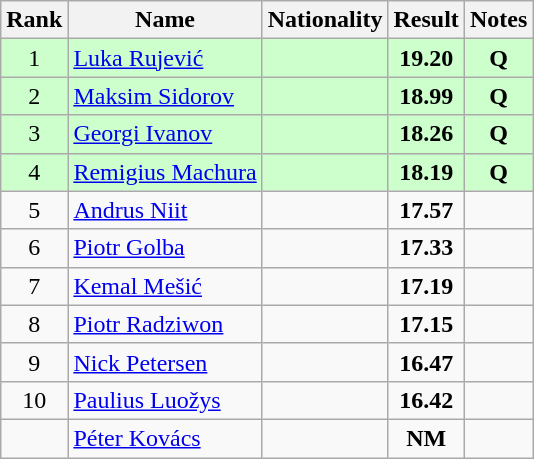<table class="wikitable sortable" style="text-align:center">
<tr>
<th>Rank</th>
<th>Name</th>
<th>Nationality</th>
<th>Result</th>
<th>Notes</th>
</tr>
<tr bgcolor=ccffcc>
<td>1</td>
<td align=left><a href='#'>Luka Rujević</a></td>
<td align=left></td>
<td><strong>19.20</strong></td>
<td><strong>Q</strong></td>
</tr>
<tr bgcolor=ccffcc>
<td>2</td>
<td align=left><a href='#'>Maksim Sidorov</a></td>
<td align=left></td>
<td><strong>18.99</strong></td>
<td><strong>Q</strong></td>
</tr>
<tr bgcolor=ccffcc>
<td>3</td>
<td align=left><a href='#'>Georgi Ivanov</a></td>
<td align=left></td>
<td><strong>18.26</strong></td>
<td><strong>Q</strong></td>
</tr>
<tr bgcolor=ccffcc>
<td>4</td>
<td align=left><a href='#'>Remigius Machura</a></td>
<td align=left></td>
<td><strong>18.19</strong></td>
<td><strong>Q</strong></td>
</tr>
<tr>
<td>5</td>
<td align=left><a href='#'>Andrus Niit</a></td>
<td align=left></td>
<td><strong>17.57</strong></td>
<td></td>
</tr>
<tr>
<td>6</td>
<td align=left><a href='#'>Piotr Golba</a></td>
<td align=left></td>
<td><strong>17.33</strong></td>
<td></td>
</tr>
<tr>
<td>7</td>
<td align=left><a href='#'>Kemal Mešić</a></td>
<td align=left></td>
<td><strong>17.19</strong></td>
<td></td>
</tr>
<tr>
<td>8</td>
<td align=left><a href='#'>Piotr Radziwon</a></td>
<td align=left></td>
<td><strong>17.15</strong></td>
<td></td>
</tr>
<tr>
<td>9</td>
<td align=left><a href='#'>Nick Petersen</a></td>
<td align=left></td>
<td><strong>16.47</strong></td>
<td></td>
</tr>
<tr>
<td>10</td>
<td align=left><a href='#'>Paulius Luožys</a></td>
<td align=left></td>
<td><strong>16.42</strong></td>
<td></td>
</tr>
<tr>
<td></td>
<td align=left><a href='#'>Péter Kovács</a></td>
<td align=left></td>
<td><strong>NM</strong></td>
<td></td>
</tr>
</table>
